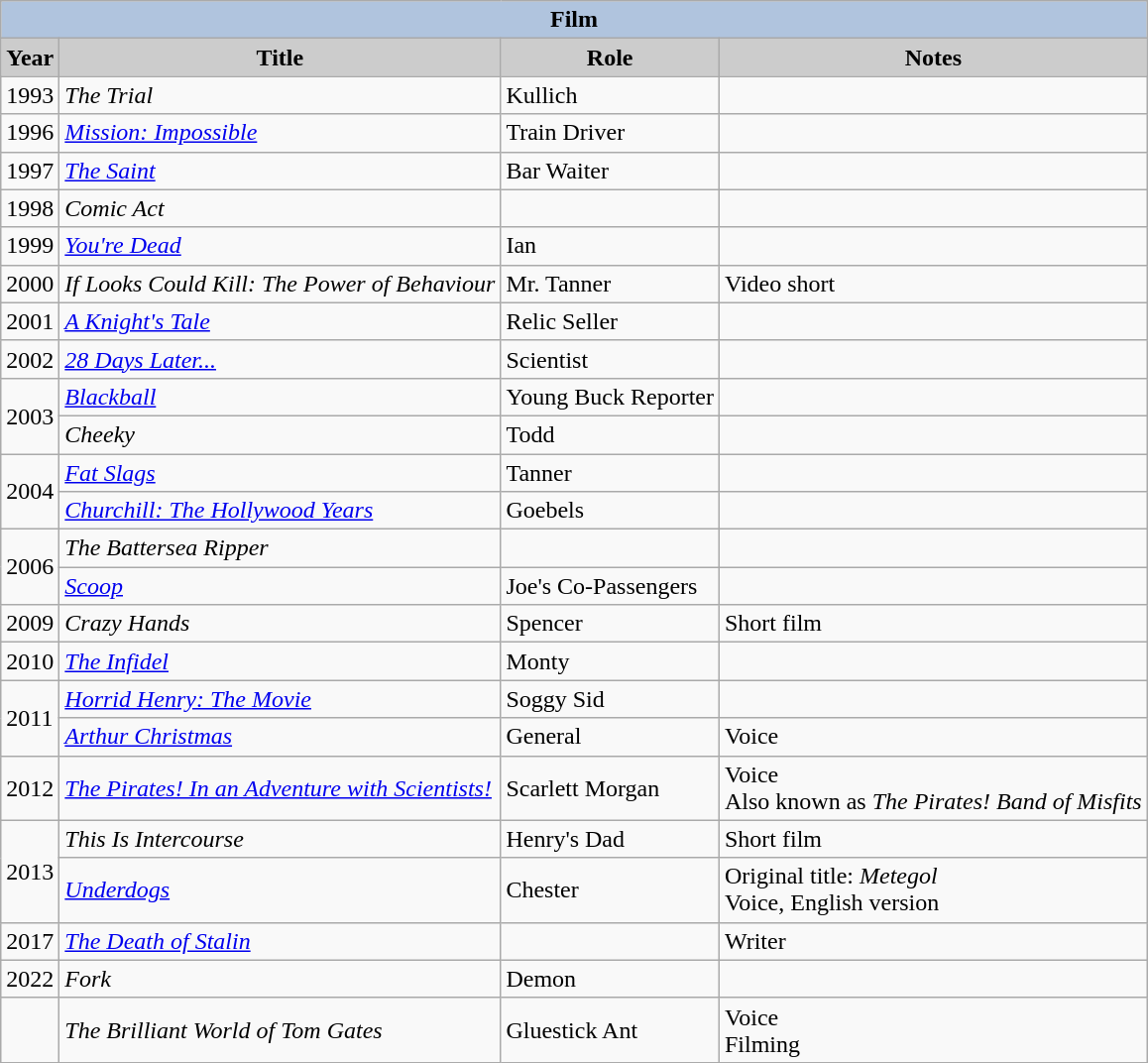<table class="wikitable">
<tr>
<th colspan=4 style="background:#B0C4DE;">Film</th>
</tr>
<tr>
<th style="background: #CCCCCC;">Year</th>
<th style="background: #CCCCCC;">Title</th>
<th style="background: #CCCCCC;">Role</th>
<th style="background: #CCCCCC;">Notes</th>
</tr>
<tr>
<td>1993</td>
<td><em>The Trial</em></td>
<td>Kullich</td>
<td></td>
</tr>
<tr>
<td>1996</td>
<td><em><a href='#'>Mission: Impossible</a></em></td>
<td>Train Driver</td>
<td></td>
</tr>
<tr>
<td>1997</td>
<td><em><a href='#'>The Saint</a></em></td>
<td>Bar Waiter</td>
<td></td>
</tr>
<tr>
<td>1998</td>
<td><em>Comic Act</em></td>
<td></td>
<td></td>
</tr>
<tr>
<td>1999</td>
<td><em><a href='#'>You're Dead</a></em></td>
<td>Ian</td>
<td></td>
</tr>
<tr>
<td>2000</td>
<td><em>If Looks Could Kill: The Power of Behaviour</em></td>
<td>Mr. Tanner</td>
<td>Video short</td>
</tr>
<tr>
<td>2001</td>
<td><em><a href='#'>A Knight's Tale</a></em></td>
<td>Relic Seller</td>
<td></td>
</tr>
<tr>
<td>2002</td>
<td><em><a href='#'>28 Days Later...</a></em></td>
<td>Scientist</td>
<td></td>
</tr>
<tr>
<td rowspan=2>2003</td>
<td><em><a href='#'>Blackball</a></em></td>
<td>Young Buck Reporter</td>
<td></td>
</tr>
<tr>
<td><em>Cheeky</em></td>
<td>Todd</td>
<td></td>
</tr>
<tr>
<td rowspan=2>2004</td>
<td><em><a href='#'>Fat Slags</a></em></td>
<td>Tanner</td>
<td></td>
</tr>
<tr>
<td><em><a href='#'>Churchill: The Hollywood Years</a></em></td>
<td>Goebels</td>
<td></td>
</tr>
<tr>
<td rowspan=2>2006</td>
<td><em>The Battersea Ripper</em></td>
<td></td>
<td></td>
</tr>
<tr>
<td><em><a href='#'>Scoop</a></em></td>
<td>Joe's Co-Passengers</td>
<td></td>
</tr>
<tr>
<td>2009</td>
<td><em>Crazy Hands</em></td>
<td>Spencer</td>
<td>Short film</td>
</tr>
<tr>
<td>2010</td>
<td><em><a href='#'>The Infidel</a></em></td>
<td>Monty</td>
<td></td>
</tr>
<tr>
<td rowspan=2>2011</td>
<td><em><a href='#'>Horrid Henry: The Movie</a></em></td>
<td>Soggy Sid</td>
<td></td>
</tr>
<tr>
<td><em><a href='#'>Arthur Christmas</a></em></td>
<td>General</td>
<td>Voice</td>
</tr>
<tr>
<td>2012</td>
<td><em><a href='#'>The Pirates! In an Adventure with Scientists!</a></em></td>
<td>Scarlett Morgan</td>
<td>Voice<br> Also known as <em>The Pirates! Band of Misfits</em></td>
</tr>
<tr>
<td rowspan=2>2013</td>
<td><em>This Is Intercourse</em></td>
<td>Henry's Dad</td>
<td>Short film</td>
</tr>
<tr>
<td><em><a href='#'>Underdogs</a></em></td>
<td>Chester</td>
<td>Original title: <em>Metegol</em><br> Voice, English version</td>
</tr>
<tr>
<td>2017</td>
<td><em><a href='#'>The Death of Stalin</a></em></td>
<td></td>
<td>Writer</td>
</tr>
<tr>
<td>2022</td>
<td><em>Fork</em></td>
<td>Demon</td>
<td></td>
</tr>
<tr>
<td></td>
<td><em>The Brilliant World of Tom Gates</em></td>
<td>Gluestick Ant</td>
<td>Voice<br> Filming</td>
</tr>
</table>
